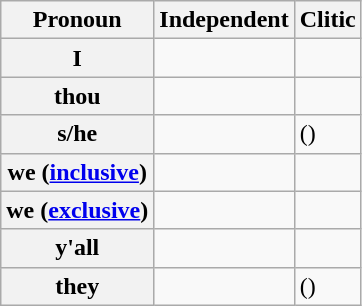<table class="wikitable">
<tr>
<th>Pronoun</th>
<th>Independent</th>
<th>Clitic</th>
</tr>
<tr>
<th>I</th>
<td></td>
<td></td>
</tr>
<tr>
<th>thou</th>
<td></td>
<td></td>
</tr>
<tr>
<th>s/he</th>
<td></td>
<td> ()</td>
</tr>
<tr>
<th>we (<a href='#'>inclusive</a>)</th>
<td></td>
<td></td>
</tr>
<tr>
<th>we (<a href='#'>exclusive</a>)</th>
<td></td>
<td></td>
</tr>
<tr>
<th>y'all</th>
<td></td>
<td></td>
</tr>
<tr>
<th>they</th>
<td></td>
<td> ()</td>
</tr>
</table>
